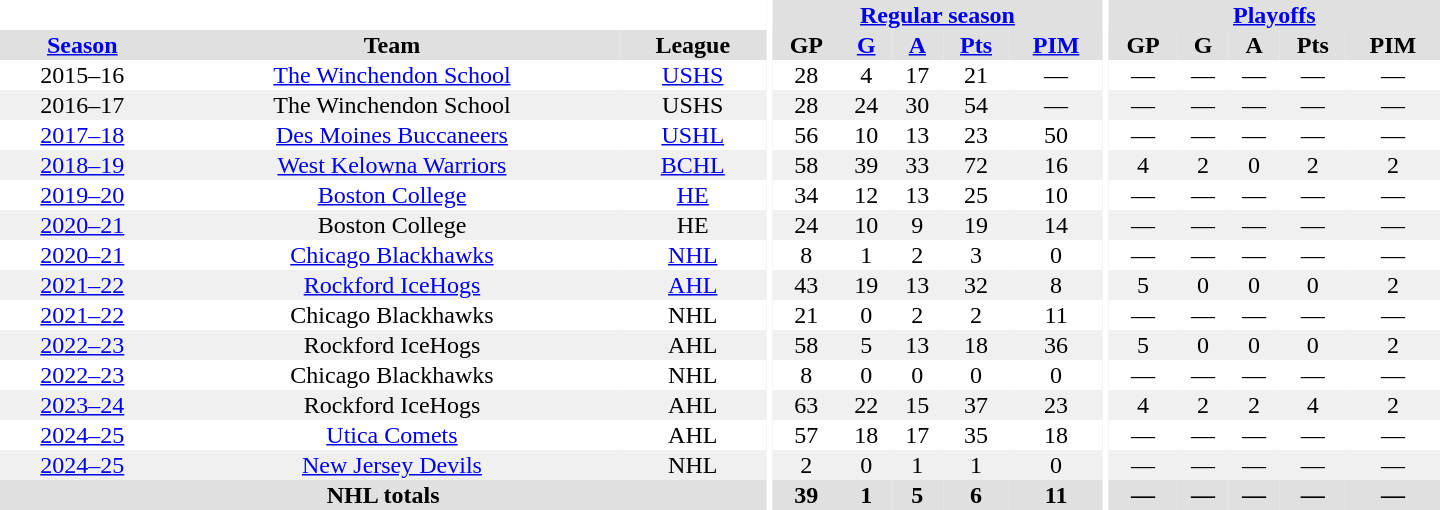<table border="0" cellpadding="1" cellspacing="0" style="text-align:center; width:60em">
<tr bgcolor="#e0e0e0">
<th colspan="3" bgcolor="#ffffff"></th>
<th rowspan="99" bgcolor="#ffffff"></th>
<th colspan="5"><a href='#'>Regular season</a></th>
<th rowspan="99" bgcolor="#ffffff"></th>
<th colspan="5"><a href='#'>Playoffs</a></th>
</tr>
<tr bgcolor="#e0e0e0">
<th><a href='#'>Season</a></th>
<th>Team</th>
<th>League</th>
<th>GP</th>
<th><a href='#'>G</a></th>
<th><a href='#'>A</a></th>
<th><a href='#'>Pts</a></th>
<th><a href='#'>PIM</a></th>
<th>GP</th>
<th>G</th>
<th>A</th>
<th>Pts</th>
<th>PIM</th>
</tr>
<tr>
<td>2015–16</td>
<td><a href='#'>The Winchendon School</a></td>
<td><a href='#'>USHS</a></td>
<td>28</td>
<td>4</td>
<td>17</td>
<td>21</td>
<td>—</td>
<td>—</td>
<td>—</td>
<td>—</td>
<td>—</td>
<td>—</td>
</tr>
<tr bgcolor="#f0f0f0">
<td>2016–17</td>
<td>The Winchendon School</td>
<td>USHS</td>
<td>28</td>
<td>24</td>
<td>30</td>
<td>54</td>
<td>—</td>
<td>—</td>
<td>—</td>
<td>—</td>
<td>—</td>
<td>—</td>
</tr>
<tr>
<td><a href='#'>2017–18</a></td>
<td><a href='#'>Des Moines Buccaneers</a></td>
<td><a href='#'>USHL</a></td>
<td>56</td>
<td>10</td>
<td>13</td>
<td>23</td>
<td>50</td>
<td>—</td>
<td>—</td>
<td>—</td>
<td>—</td>
<td>—</td>
</tr>
<tr bgcolor="#f0f0f0">
<td><a href='#'>2018–19</a></td>
<td><a href='#'>West Kelowna Warriors</a></td>
<td><a href='#'>BCHL</a></td>
<td>58</td>
<td>39</td>
<td>33</td>
<td>72</td>
<td>16</td>
<td>4</td>
<td>2</td>
<td>0</td>
<td>2</td>
<td>2</td>
</tr>
<tr>
<td><a href='#'>2019–20</a></td>
<td><a href='#'>Boston College</a></td>
<td><a href='#'>HE</a></td>
<td>34</td>
<td>12</td>
<td>13</td>
<td>25</td>
<td>10</td>
<td>—</td>
<td>—</td>
<td>—</td>
<td>—</td>
<td>—</td>
</tr>
<tr bgcolor="#f0f0f0">
<td><a href='#'>2020–21</a></td>
<td>Boston College</td>
<td>HE</td>
<td>24</td>
<td>10</td>
<td>9</td>
<td>19</td>
<td>14</td>
<td>—</td>
<td>—</td>
<td>—</td>
<td>—</td>
<td>—</td>
</tr>
<tr>
<td><a href='#'>2020–21</a></td>
<td><a href='#'>Chicago Blackhawks</a></td>
<td><a href='#'>NHL</a></td>
<td>8</td>
<td>1</td>
<td>2</td>
<td>3</td>
<td>0</td>
<td>—</td>
<td>—</td>
<td>—</td>
<td>—</td>
<td>—</td>
</tr>
<tr bgcolor="#f0f0f0">
<td><a href='#'>2021–22</a></td>
<td><a href='#'>Rockford IceHogs</a></td>
<td><a href='#'>AHL</a></td>
<td>43</td>
<td>19</td>
<td>13</td>
<td>32</td>
<td>8</td>
<td>5</td>
<td>0</td>
<td>0</td>
<td>0</td>
<td>2</td>
</tr>
<tr>
<td><a href='#'>2021–22</a></td>
<td>Chicago Blackhawks</td>
<td>NHL</td>
<td>21</td>
<td>0</td>
<td>2</td>
<td>2</td>
<td>11</td>
<td>—</td>
<td>—</td>
<td>—</td>
<td>—</td>
<td>—</td>
</tr>
<tr bgcolor="#f0f0f0">
<td><a href='#'>2022–23</a></td>
<td>Rockford IceHogs</td>
<td>AHL</td>
<td>58</td>
<td>5</td>
<td>13</td>
<td>18</td>
<td>36</td>
<td>5</td>
<td>0</td>
<td>0</td>
<td>0</td>
<td>2</td>
</tr>
<tr>
<td><a href='#'>2022–23</a></td>
<td>Chicago Blackhawks</td>
<td>NHL</td>
<td>8</td>
<td>0</td>
<td>0</td>
<td>0</td>
<td>0</td>
<td>—</td>
<td>—</td>
<td>—</td>
<td>—</td>
<td>—</td>
</tr>
<tr bgcolor="#f0f0f0">
<td><a href='#'>2023–24</a></td>
<td>Rockford IceHogs</td>
<td>AHL</td>
<td>63</td>
<td>22</td>
<td>15</td>
<td>37</td>
<td>23</td>
<td>4</td>
<td>2</td>
<td>2</td>
<td>4</td>
<td>2</td>
</tr>
<tr>
<td><a href='#'>2024–25</a></td>
<td><a href='#'>Utica Comets</a></td>
<td>AHL</td>
<td>57</td>
<td>18</td>
<td>17</td>
<td>35</td>
<td>18</td>
<td>—</td>
<td>—</td>
<td>—</td>
<td>—</td>
<td>—</td>
</tr>
<tr bgcolor="#f0f0f0">
<td><a href='#'>2024–25</a></td>
<td><a href='#'>New Jersey Devils</a></td>
<td>NHL</td>
<td>2</td>
<td>0</td>
<td>1</td>
<td>1</td>
<td>0</td>
<td>—</td>
<td>—</td>
<td>—</td>
<td>—</td>
<td>—</td>
</tr>
<tr bgcolor="#e0e0e0">
<th colspan="3">NHL totals</th>
<th>39</th>
<th>1</th>
<th>5</th>
<th>6</th>
<th>11</th>
<th>—</th>
<th>—</th>
<th>—</th>
<th>—</th>
<th>—</th>
</tr>
</table>
